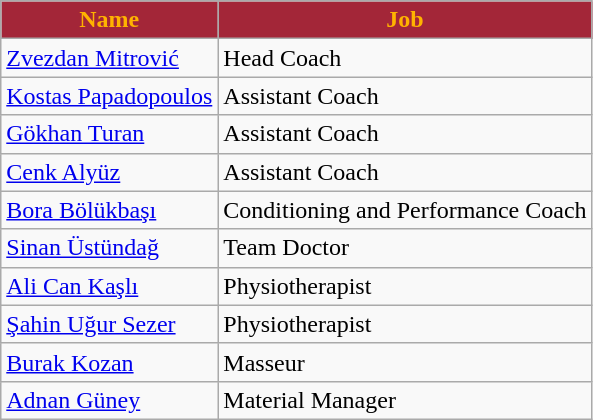<table class="wikitable">
<tr>
<th style="color:#FFB300; background:#A32638;">Name</th>
<th style="color:#FFB300; background:#A32638;">Job</th>
</tr>
<tr>
<td> <a href='#'>Zvezdan Mitrović</a></td>
<td>Head Coach</td>
</tr>
<tr>
<td> <a href='#'>Kostas Papadopoulos</a></td>
<td>Assistant Coach</td>
</tr>
<tr>
<td> <a href='#'>Gökhan Turan</a></td>
<td>Assistant Coach</td>
</tr>
<tr>
<td> <a href='#'>Cenk Alyüz</a></td>
<td>Assistant Coach</td>
</tr>
<tr>
<td> <a href='#'>Bora Bölükbaşı</a></td>
<td>Conditioning and Performance Coach</td>
</tr>
<tr>
<td> <a href='#'>Sinan Üstündağ</a></td>
<td>Team Doctor</td>
</tr>
<tr>
<td> <a href='#'>Ali Can Kaşlı</a></td>
<td>Physiotherapist</td>
</tr>
<tr>
<td> <a href='#'>Şahin Uğur Sezer</a></td>
<td>Physiotherapist</td>
</tr>
<tr>
<td> <a href='#'>Burak Kozan</a></td>
<td>Masseur</td>
</tr>
<tr>
<td> <a href='#'>Adnan Güney</a></td>
<td>Material Manager</td>
</tr>
</table>
